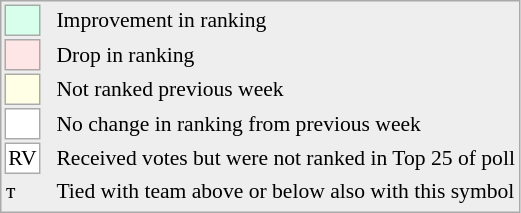<table style="font-size:90%; border:1px solid #aaa; white-space:nowrap; background:#eee;">
<tr>
<td style="background:#d8ffeb; width:20px; border:1px solid #aaa;"> </td>
<td rowspan=6> </td>
<td>Improvement in ranking</td>
</tr>
<tr>
<td style="background:#ffe6e6; width:20px; border:1px solid #aaa;"> </td>
<td>Drop in ranking</td>
</tr>
<tr>
<td style="background:#ffffe6; width:20px; border:1px solid #aaa;"> </td>
<td>Not ranked previous week</td>
</tr>
<tr>
<td style="background:#fff; width:20px; border:1px solid #aaa;"> </td>
<td>No change in ranking from previous week</td>
</tr>
<tr>
<td style="text-align:center; width:20px; border:1px solid #aaa; background:white;">RV</td>
<td>Received votes but were not ranked in Top 25 of poll</td>
</tr>
<tr>
<td>т</td>
<td>Tied with team above or below also with this symbol</td>
</tr>
<tr>
</tr>
</table>
